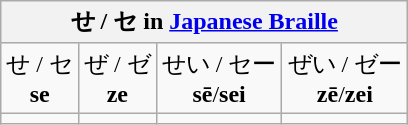<table class="wikitable nowrap" style="text-align:center">
<tr>
<th colspan=4>せ / セ in <a href='#'>Japanese Braille</a></th>
</tr>
<tr>
<td>せ / セ <br><strong>se</strong></td>
<td>ぜ / ゼ <br><strong>ze</strong></td>
<td>せい / セー <br><strong>sē</strong>/<strong>sei</strong></td>
<td>ぜい / ゼー <br><strong>zē</strong>/<strong>zei</strong></td>
</tr>
<tr>
<td></td>
<td></td>
<td></td>
<td></td>
</tr>
</table>
